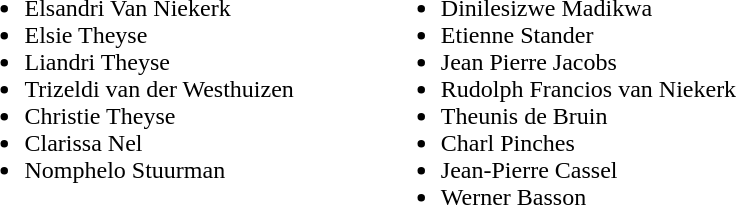<table>
<tr>
<td valign="top"><br><ul><li>Elsandri Van Niekerk</li><li>Elsie Theyse</li><li>Liandri Theyse</li><li>Trizeldi van der Westhuizen</li><li>Christie Theyse</li><li>Clarissa Nel</li><li>Nomphelo Stuurman</li></ul></td>
<td width="50"> </td>
<td valign="top"><br><ul><li>Dinilesizwe Madikwa</li><li>Etienne Stander</li><li>Jean Pierre Jacobs</li><li>Rudolph Francios van Niekerk</li><li>Theunis de Bruin</li><li>Charl Pinches</li><li>Jean-Pierre Cassel</li><li>Werner Basson</li></ul></td>
</tr>
</table>
